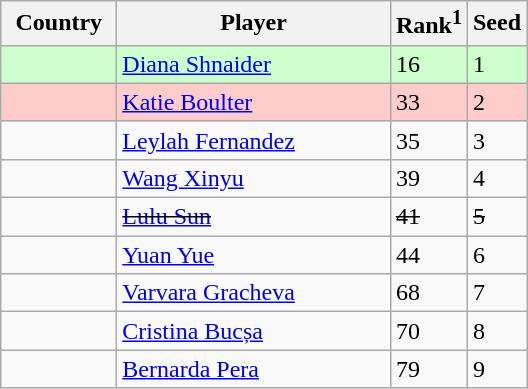<table class="sortable wikitable">
<tr>
<th width="70">Country</th>
<th width="175">Player</th>
<th>Rank<sup>1</sup></th>
<th>Seed</th>
</tr>
<tr style="background:#cfc;">
<td></td>
<td><a href='#'>Diana Shnaider</a></td>
<td>16</td>
<td>1</td>
</tr>
<tr style="background:#fcc;">
<td></td>
<td><a href='#'>Katie Boulter</a></td>
<td>33</td>
<td>2</td>
</tr>
<tr>
<td></td>
<td><a href='#'>Leylah Fernandez</a></td>
<td>35</td>
<td>3</td>
</tr>
<tr>
<td></td>
<td><a href='#'>Wang Xinyu</a></td>
<td>39</td>
<td>4</td>
</tr>
<tr>
<td><s></s></td>
<td><s><a href='#'>Lulu Sun</a></s></td>
<td><s>41</s></td>
<td><s>5</s></td>
</tr>
<tr>
<td></td>
<td><a href='#'>Yuan Yue</a></td>
<td>44</td>
<td>6</td>
</tr>
<tr>
<td></td>
<td><a href='#'>Varvara Gracheva</a></td>
<td>68</td>
<td>7</td>
</tr>
<tr>
<td></td>
<td><a href='#'>Cristina Bucșa</a></td>
<td>70</td>
<td>8</td>
</tr>
<tr>
<td></td>
<td><a href='#'>Bernarda Pera</a></td>
<td>79</td>
<td>9</td>
</tr>
</table>
